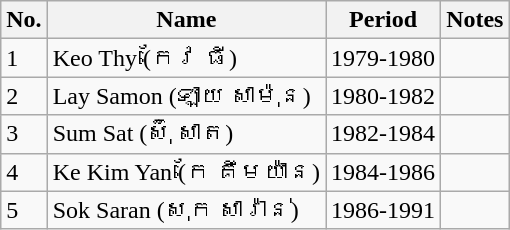<table class="wikitable">
<tr>
<th>No.</th>
<th>Name</th>
<th>Period</th>
<th>Notes</th>
</tr>
<tr>
<td>1</td>
<td>Keo Thy (កែវ ធី)</td>
<td>1979-1980</td>
<td></td>
</tr>
<tr>
<td>2</td>
<td>Lay Samon (ឡាយ សាម៉ុន)</td>
<td>1980-1982</td>
<td></td>
</tr>
<tr>
<td>3</td>
<td>Sum Sat (ស៊ុំ សាត)</td>
<td>1982-1984</td>
<td></td>
</tr>
<tr>
<td>4</td>
<td>Ke Kim Yan (កែ គឹមយ៉ាន)</td>
<td>1984-1986</td>
<td></td>
</tr>
<tr>
<td>5</td>
<td>Sok Saran (សុក សារ៉ាន់)</td>
<td>1986-1991</td>
<td></td>
</tr>
</table>
